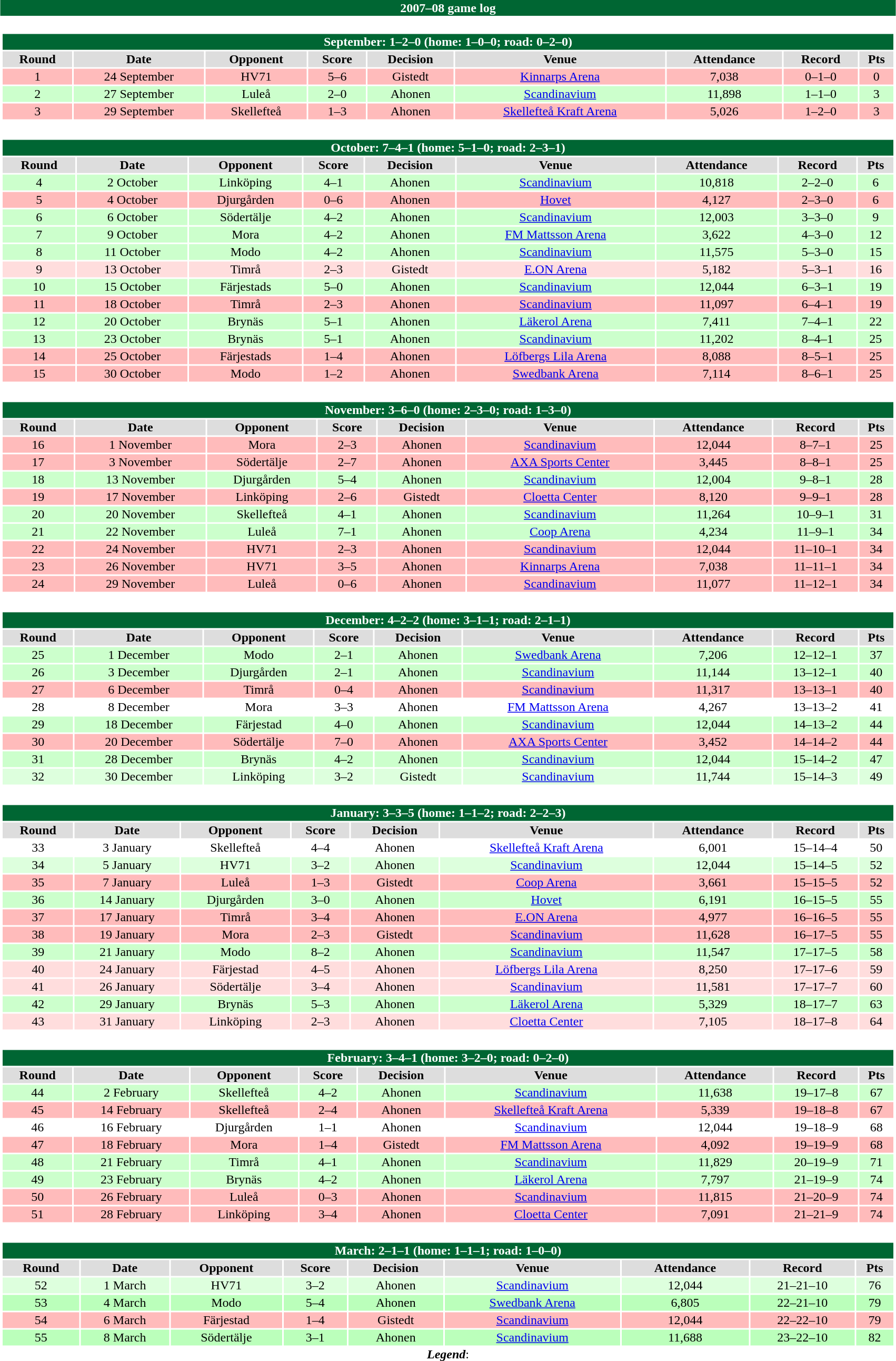<table class="toccolours" width=90% style="clear:both; margin:1.5em auto; text-align:center;">
<tr>
<th colspan=10 style="background:#006633; color: #ffffff;">2007–08 game log</th>
</tr>
<tr>
<td colspan=10><br><table class="toccolours collapsible collapsed" width=100%>
<tr>
<th colspan=10; style="background:#006633; color: #ffffff;">September: 1–2–0 (home: 1–0–0; road: 0–2–0)</th>
</tr>
<tr align="center"  bgcolor="#dddddd">
<td><strong>Round</strong></td>
<td><strong>Date</strong></td>
<td><strong>Opponent</strong></td>
<td><strong>Score</strong></td>
<td><strong>Decision</strong></td>
<td><strong>Venue</strong></td>
<td><strong>Attendance</strong></td>
<td><strong>Record</strong></td>
<td><strong>Pts</strong></td>
</tr>
<tr align="center" bgcolor="#ffbbbb">
<td>1</td>
<td>24 September</td>
<td>HV71</td>
<td>5–6</td>
<td>Gistedt</td>
<td><a href='#'>Kinnarps Arena</a></td>
<td>7,038</td>
<td>0–1–0</td>
<td>0</td>
</tr>
<tr align="center" bgcolor="#ccffcc">
<td>2</td>
<td>27 September</td>
<td>Luleå</td>
<td>2–0</td>
<td>Ahonen</td>
<td><a href='#'>Scandinavium</a></td>
<td>11,898</td>
<td>1–1–0</td>
<td>3</td>
</tr>
<tr align="center" bgcolor="ffbbbb">
<td>3</td>
<td>29 September</td>
<td>Skellefteå</td>
<td>1–3</td>
<td>Ahonen</td>
<td><a href='#'>Skellefteå Kraft Arena</a></td>
<td>5,026</td>
<td>1–2–0</td>
<td>3</td>
</tr>
</table>
</td>
</tr>
<tr>
<td colspan=10><br><table class="toccolours collapsible collapsed" width=100%>
<tr>
<th colspan=10; style="background:#006633; color: #ffffff;">October: 7–4–1 (home: 5–1–0; road: 2–3–1)</th>
</tr>
<tr align="center"  bgcolor="#dddddd">
<td><strong>Round</strong></td>
<td><strong>Date</strong></td>
<td><strong>Opponent</strong></td>
<td><strong>Score</strong></td>
<td><strong>Decision</strong></td>
<td><strong>Venue</strong></td>
<td><strong>Attendance</strong></td>
<td><strong>Record</strong></td>
<td><strong>Pts</strong></td>
</tr>
<tr bgcolor="ccffcc">
<td>4</td>
<td>2 October</td>
<td>Linköping</td>
<td>4–1</td>
<td>Ahonen</td>
<td><a href='#'>Scandinavium</a></td>
<td>10,818</td>
<td>2–2–0</td>
<td>6</td>
</tr>
<tr bgcolor="ffbbbb">
<td>5</td>
<td>4 October</td>
<td>Djurgården</td>
<td>0–6</td>
<td>Ahonen</td>
<td><a href='#'>Hovet</a></td>
<td>4,127</td>
<td>2–3–0</td>
<td>6</td>
</tr>
<tr bgcolor="ccffcc">
<td>6</td>
<td>6 October</td>
<td>Södertälje</td>
<td>4–2</td>
<td>Ahonen</td>
<td><a href='#'>Scandinavium</a></td>
<td>12,003</td>
<td>3–3–0</td>
<td>9</td>
</tr>
<tr bgcolor="ccffcc">
<td>7</td>
<td>9 October</td>
<td>Mora</td>
<td>4–2</td>
<td>Ahonen</td>
<td><a href='#'>FM Mattsson Arena</a></td>
<td>3,622</td>
<td>4–3–0</td>
<td>12</td>
</tr>
<tr bgcolor="ccffcc">
<td>8</td>
<td>11 October</td>
<td>Modo</td>
<td>4–2</td>
<td>Ahonen</td>
<td><a href='#'>Scandinavium</a></td>
<td>11,575</td>
<td>5–3–0</td>
<td>15</td>
</tr>
<tr bgcolor="ffdddd">
<td>9</td>
<td>13 October</td>
<td>Timrå</td>
<td>2–3</td>
<td>Gistedt</td>
<td><a href='#'>E.ON Arena</a></td>
<td>5,182</td>
<td>5–3–1</td>
<td>16</td>
</tr>
<tr bgcolor="ccffcc">
<td>10</td>
<td>15 October</td>
<td>Färjestads</td>
<td>5–0</td>
<td>Ahonen</td>
<td><a href='#'>Scandinavium</a></td>
<td>12,044</td>
<td>6–3–1</td>
<td>19</td>
</tr>
<tr bgcolor="ffbbbb">
<td>11</td>
<td>18 October</td>
<td>Timrå</td>
<td>2–3</td>
<td>Ahonen</td>
<td><a href='#'>Scandinavium</a></td>
<td>11,097</td>
<td>6–4–1</td>
<td>19</td>
</tr>
<tr bgcolor="ccffcc">
<td>12</td>
<td>20 October</td>
<td>Brynäs</td>
<td>5–1</td>
<td>Ahonen</td>
<td><a href='#'>Läkerol Arena</a></td>
<td>7,411</td>
<td>7–4–1</td>
<td>22</td>
</tr>
<tr bgcolor="ccffcc">
<td>13</td>
<td>23 October</td>
<td>Brynäs</td>
<td>5–1</td>
<td>Ahonen</td>
<td><a href='#'>Scandinavium</a></td>
<td>11,202</td>
<td>8–4–1</td>
<td>25</td>
</tr>
<tr bgcolor="ffbbbb">
<td>14</td>
<td>25 October</td>
<td>Färjestads</td>
<td>1–4</td>
<td>Ahonen</td>
<td><a href='#'>Löfbergs Lila Arena</a></td>
<td>8,088</td>
<td>8–5–1</td>
<td>25</td>
</tr>
<tr bgcolor="ffbbbb">
<td>15</td>
<td>30 October</td>
<td>Modo</td>
<td>1–2</td>
<td>Ahonen</td>
<td><a href='#'>Swedbank Arena</a></td>
<td>7,114</td>
<td>8–6–1</td>
<td>25</td>
</tr>
</table>
</td>
</tr>
<tr>
<td colspan=10><br><table class="toccolours collapsible collapsed" width=100%>
<tr>
<th colspan=10; style="background:#006633; color: #ffffff;">November: 3–6–0 (home: 2–3–0; road: 1–3–0)</th>
</tr>
<tr align="center"  bgcolor="#dddddd">
<td><strong>Round</strong></td>
<td><strong>Date</strong></td>
<td><strong>Opponent</strong></td>
<td><strong>Score</strong></td>
<td><strong>Decision</strong></td>
<td><strong>Venue</strong></td>
<td><strong>Attendance</strong></td>
<td><strong>Record</strong></td>
<td><strong>Pts</strong></td>
</tr>
<tr bgcolor="ffbbbb">
<td>16</td>
<td>1 November</td>
<td>Mora</td>
<td>2–3</td>
<td>Ahonen</td>
<td><a href='#'>Scandinavium</a></td>
<td>12,044</td>
<td>8–7–1</td>
<td>25</td>
</tr>
<tr bgcolor="#ffbbbb">
<td>17</td>
<td>3 November</td>
<td>Södertälje</td>
<td>2–7</td>
<td>Ahonen</td>
<td><a href='#'>AXA Sports Center</a></td>
<td>3,445</td>
<td>8–8–1</td>
<td>25</td>
</tr>
<tr bgcolor="#ccffcc">
<td>18</td>
<td>13 November</td>
<td>Djurgården</td>
<td>5–4</td>
<td>Ahonen</td>
<td><a href='#'>Scandinavium</a></td>
<td>12,004</td>
<td>9–8–1</td>
<td>28</td>
</tr>
<tr bgcolor="#ffbbbb">
<td>19</td>
<td>17 November</td>
<td>Linköping</td>
<td>2–6</td>
<td>Gistedt</td>
<td><a href='#'>Cloetta Center</a></td>
<td>8,120</td>
<td>9–9–1</td>
<td>28</td>
</tr>
<tr bgcolor="#ccffcc">
<td>20</td>
<td>20 November</td>
<td>Skellefteå</td>
<td>4–1</td>
<td>Ahonen</td>
<td><a href='#'>Scandinavium</a></td>
<td>11,264</td>
<td>10–9–1</td>
<td>31</td>
</tr>
<tr bgcolor="#ccffcc">
<td>21</td>
<td>22 November</td>
<td>Luleå</td>
<td>7–1</td>
<td>Ahonen</td>
<td><a href='#'>Coop Arena</a></td>
<td>4,234</td>
<td>11–9–1</td>
<td>34</td>
</tr>
<tr bgcolor="#ffbbbb">
<td>22</td>
<td>24 November</td>
<td>HV71</td>
<td>2–3</td>
<td>Ahonen</td>
<td><a href='#'>Scandinavium</a></td>
<td>12,044</td>
<td>11–10–1</td>
<td>34</td>
</tr>
<tr bgcolor="#ffbbbb">
<td>23</td>
<td>26 November</td>
<td>HV71</td>
<td>3–5</td>
<td>Ahonen</td>
<td><a href='#'>Kinnarps Arena</a></td>
<td>7,038</td>
<td>11–11–1</td>
<td>34</td>
</tr>
<tr bgcolor="#ffbbbb">
<td>24</td>
<td>29 November</td>
<td>Luleå</td>
<td>0–6</td>
<td>Ahonen</td>
<td><a href='#'>Scandinavium</a></td>
<td>11,077</td>
<td>11–12–1</td>
<td>34</td>
</tr>
</table>
</td>
</tr>
<tr>
<td colspan=10><br><table class="toccolours collapsible collapsed" width=100%>
<tr>
<th colspan=10; style="background:#006633; color: #ffffff;">December: 4–2–2 (home: 3–1–1; road: 2–1–1)</th>
</tr>
<tr align="center"  bgcolor="#dddddd">
<td><strong>Round</strong></td>
<td><strong>Date</strong></td>
<td><strong>Opponent</strong></td>
<td><strong>Score</strong></td>
<td><strong>Decision</strong></td>
<td><strong>Venue</strong></td>
<td><strong>Attendance</strong></td>
<td><strong>Record</strong></td>
<td><strong>Pts</strong></td>
</tr>
<tr bgcolor="#ccffcc">
<td>25</td>
<td>1 December</td>
<td>Modo</td>
<td>2–1</td>
<td>Ahonen</td>
<td><a href='#'>Swedbank Arena</a></td>
<td>7,206</td>
<td>12–12–1</td>
<td>37</td>
</tr>
<tr bgcolor="#ccffcc">
<td>26</td>
<td>3 December</td>
<td>Djurgården</td>
<td>2–1</td>
<td>Ahonen</td>
<td><a href='#'>Scandinavium</a></td>
<td>11,144</td>
<td>13–12–1</td>
<td>40</td>
</tr>
<tr bgcolor="#ffbbbb">
<td>27</td>
<td>6 December</td>
<td>Timrå</td>
<td>0–4</td>
<td>Ahonen</td>
<td><a href='#'>Scandinavium</a></td>
<td>11,317</td>
<td>13–13–1</td>
<td>40</td>
</tr>
<tr bgcolor="#ffffff">
<td>28</td>
<td>8 December</td>
<td>Mora</td>
<td>3–3</td>
<td>Ahonen</td>
<td><a href='#'>FM Mattsson Arena</a></td>
<td>4,267</td>
<td>13–13–2</td>
<td>41</td>
</tr>
<tr bgcolor="#ccffcc">
<td>29</td>
<td>18 December</td>
<td>Färjestad</td>
<td>4–0</td>
<td>Ahonen</td>
<td><a href='#'>Scandinavium</a></td>
<td>12,044</td>
<td>14–13–2</td>
<td>44</td>
</tr>
<tr bgcolor="#ffbbbb">
<td>30</td>
<td>20 December</td>
<td>Södertälje</td>
<td>7–0</td>
<td>Ahonen</td>
<td><a href='#'>AXA Sports Center</a></td>
<td>3,452</td>
<td>14–14–2</td>
<td>44</td>
</tr>
<tr bgcolor="#ccffcc">
<td>31</td>
<td>28 December</td>
<td>Brynäs</td>
<td>4–2</td>
<td>Ahonen</td>
<td><a href='#'>Scandinavium</a></td>
<td>12,044</td>
<td>15–14–2</td>
<td>47</td>
</tr>
<tr bgcolor="#ddffdd">
<td>32</td>
<td>30 December</td>
<td>Linköping</td>
<td>3–2</td>
<td>Gistedt</td>
<td><a href='#'>Scandinavium</a></td>
<td>11,744</td>
<td>15–14–3</td>
<td>49</td>
</tr>
</table>
</td>
</tr>
<tr>
<td colspan=10><br><table class="toccolours collapsible collapsed" width=100%>
<tr>
<th colspan=10; style="background:#006633; color: #ffffff;">January: 3–3–5 (home: 1–1–2; road: 2–2–3)</th>
</tr>
<tr align="center"  bgcolor="#dddddd">
<td><strong>Round</strong></td>
<td><strong>Date</strong></td>
<td><strong>Opponent</strong></td>
<td><strong>Score</strong></td>
<td><strong>Decision</strong></td>
<td><strong>Venue</strong></td>
<td><strong>Attendance</strong></td>
<td><strong>Record</strong></td>
<td><strong>Pts</strong></td>
</tr>
<tr bgcolor="#ffffff">
<td>33</td>
<td>3 January</td>
<td>Skellefteå</td>
<td>4–4</td>
<td>Ahonen</td>
<td><a href='#'>Skellefteå Kraft Arena</a></td>
<td>6,001</td>
<td>15–14–4</td>
<td>50</td>
</tr>
<tr bgcolor="#ddffdd">
<td>34</td>
<td>5 January</td>
<td>HV71</td>
<td>3–2</td>
<td>Ahonen</td>
<td><a href='#'>Scandinavium</a></td>
<td>12,044</td>
<td>15–14–5</td>
<td>52</td>
</tr>
<tr bgcolor="#ffbbbb">
<td>35</td>
<td>7 January</td>
<td>Luleå</td>
<td>1–3</td>
<td>Gistedt</td>
<td><a href='#'>Coop Arena</a></td>
<td>3,661</td>
<td>15–15–5</td>
<td>52</td>
</tr>
<tr bgcolor="#ccffcc">
<td>36</td>
<td>14 January</td>
<td>Djurgården</td>
<td>3–0</td>
<td>Ahonen</td>
<td><a href='#'>Hovet</a></td>
<td>6,191</td>
<td>16–15–5</td>
<td>55</td>
</tr>
<tr bgcolor="#ffbbbb">
<td>37</td>
<td>17 January</td>
<td>Timrå</td>
<td>3–4</td>
<td>Ahonen</td>
<td><a href='#'>E.ON Arena</a></td>
<td>4,977</td>
<td>16–16–5</td>
<td>55</td>
</tr>
<tr bgcolor="#ffbbbb">
<td>38</td>
<td>19 January</td>
<td>Mora</td>
<td>2–3</td>
<td>Gistedt</td>
<td><a href='#'>Scandinavium</a></td>
<td>11,628</td>
<td>16–17–5</td>
<td>55</td>
</tr>
<tr bgcolor="#ccffcc">
<td>39</td>
<td>21 January</td>
<td>Modo</td>
<td>8–2</td>
<td>Ahonen</td>
<td><a href='#'>Scandinavium</a></td>
<td>11,547</td>
<td>17–17–5</td>
<td>58</td>
</tr>
<tr bgcolor="#ffdddd">
<td>40</td>
<td>24 January</td>
<td>Färjestad</td>
<td>4–5</td>
<td>Ahonen</td>
<td><a href='#'>Löfbergs Lila Arena</a></td>
<td>8,250</td>
<td>17–17–6</td>
<td>59</td>
</tr>
<tr bgcolor="#ffdddd">
<td>41</td>
<td>26 January</td>
<td>Södertälje</td>
<td>3–4</td>
<td>Ahonen</td>
<td><a href='#'>Scandinavium</a></td>
<td>11,581</td>
<td>17–17–7</td>
<td>60</td>
</tr>
<tr bgcolor="#ccffcc">
<td>42</td>
<td>29 January</td>
<td>Brynäs</td>
<td>5–3</td>
<td>Ahonen</td>
<td><a href='#'>Läkerol Arena</a></td>
<td>5,329</td>
<td>18–17–7</td>
<td>63</td>
</tr>
<tr bgcolor="#ffdddd">
<td>43</td>
<td>31 January</td>
<td>Linköping</td>
<td>2–3</td>
<td>Ahonen</td>
<td><a href='#'>Cloetta Center</a></td>
<td>7,105</td>
<td>18–17–8</td>
<td>64</td>
</tr>
</table>
</td>
</tr>
<tr>
<td colspan=10><br><table class="toccolours collapsible collapsed" width=100%>
<tr>
<th colspan=10; style="background:#006633; color: #ffffff;">February: 3–4–1 (home: 3–2–0; road: 0–2–0)</th>
</tr>
<tr align="center"  bgcolor="#dddddd">
<td><strong>Round</strong></td>
<td><strong>Date</strong></td>
<td><strong>Opponent</strong></td>
<td><strong>Score</strong></td>
<td><strong>Decision</strong></td>
<td><strong>Venue</strong></td>
<td><strong>Attendance</strong></td>
<td><strong>Record</strong></td>
<td><strong>Pts</strong></td>
</tr>
<tr bgcolor="#ccffcc">
<td>44</td>
<td>2 February</td>
<td>Skellefteå</td>
<td>4–2</td>
<td>Ahonen</td>
<td><a href='#'>Scandinavium</a></td>
<td>11,638</td>
<td>19–17–8</td>
<td>67</td>
</tr>
<tr bgcolor="#ffbbbb">
<td>45</td>
<td>14 February</td>
<td>Skellefteå</td>
<td>2–4</td>
<td>Ahonen</td>
<td><a href='#'>Skellefteå Kraft Arena</a></td>
<td>5,339</td>
<td>19–18–8</td>
<td>67</td>
</tr>
<tr bgcolor="#ffffff">
<td>46</td>
<td>16 February</td>
<td>Djurgården</td>
<td>1–1</td>
<td>Ahonen</td>
<td><a href='#'>Scandinavium</a></td>
<td>12,044</td>
<td>19–18–9</td>
<td>68</td>
</tr>
<tr bgcolor="#ffbbbb">
<td>47</td>
<td>18 February</td>
<td>Mora</td>
<td>1–4</td>
<td>Gistedt</td>
<td><a href='#'>FM Mattsson Arena</a></td>
<td>4,092</td>
<td>19–19–9</td>
<td>68</td>
</tr>
<tr bgcolor="#ccffcc">
<td>48</td>
<td>21 February</td>
<td>Timrå</td>
<td>4–1</td>
<td>Ahonen</td>
<td><a href='#'>Scandinavium</a></td>
<td>11,829</td>
<td>20–19–9</td>
<td>71</td>
</tr>
<tr bgcolor="#ccffcc">
<td>49</td>
<td>23 February</td>
<td>Brynäs</td>
<td>4–2</td>
<td>Ahonen</td>
<td><a href='#'>Läkerol Arena</a></td>
<td>7,797</td>
<td>21–19–9</td>
<td>74</td>
</tr>
<tr bgcolor="#ffbbbb">
<td>50</td>
<td>26 February</td>
<td>Luleå</td>
<td>0–3</td>
<td>Ahonen</td>
<td><a href='#'>Scandinavium</a></td>
<td>11,815</td>
<td>21–20–9</td>
<td>74</td>
</tr>
<tr bgcolor="#ffbbbb">
<td>51</td>
<td>28 February</td>
<td>Linköping</td>
<td>3–4</td>
<td>Ahonen</td>
<td><a href='#'>Cloetta Center</a></td>
<td>7,091</td>
<td>21–21–9</td>
<td>74</td>
</tr>
</table>
</td>
</tr>
<tr>
<td colspan=10><br><table class="toccolours collapsible collapsed" width=100%>
<tr>
<th colspan=10; style="background:#006633; color: #ffffff;">March: 2–1–1 (home: 1–1–1; road: 1–0–0)</th>
</tr>
<tr align="center"  bgcolor="#dddddd">
<td><strong>Round</strong></td>
<td><strong>Date</strong></td>
<td><strong>Opponent</strong></td>
<td><strong>Score</strong></td>
<td><strong>Decision</strong></td>
<td><strong>Venue</strong></td>
<td><strong>Attendance</strong></td>
<td><strong>Record</strong></td>
<td><strong>Pts</strong></td>
</tr>
<tr bgcolor="#ddffdd">
<td>52</td>
<td>1 March</td>
<td>HV71</td>
<td>3–2</td>
<td>Ahonen</td>
<td><a href='#'>Scandinavium</a></td>
<td>12,044</td>
<td>21–21–10</td>
<td>76</td>
</tr>
<tr bgcolor="#bbffbb">
<td>53</td>
<td>4 March</td>
<td>Modo</td>
<td>5–4</td>
<td>Ahonen</td>
<td><a href='#'>Swedbank Arena</a></td>
<td>6,805</td>
<td>22–21–10</td>
<td>79</td>
</tr>
<tr bgcolor="#ffbbbb">
<td>54</td>
<td>6 March</td>
<td>Färjestad</td>
<td>1–4</td>
<td>Gistedt</td>
<td><a href='#'>Scandinavium</a></td>
<td>12,044</td>
<td>22–22–10</td>
<td>79</td>
</tr>
<tr bgcolor="#bbffbb">
<td>55</td>
<td>8 March</td>
<td>Södertälje</td>
<td>3–1</td>
<td>Ahonen</td>
<td><a href='#'>Scandinavium</a></td>
<td>11,688</td>
<td>23–22–10</td>
<td>82</td>
</tr>
</table>
<strong><em>Legend</em></strong>: 



</td>
</tr>
</table>
